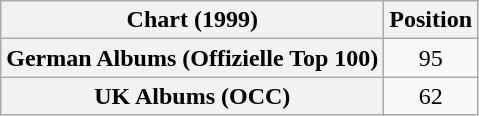<table class="wikitable plainrowheaders sortable">
<tr>
<th>Chart (1999)</th>
<th>Position</th>
</tr>
<tr>
<th scope="row">German Albums (Offizielle Top 100)</th>
<td align="center">95</td>
</tr>
<tr>
<th scope="row">UK Albums (OCC)</th>
<td align="center">62</td>
</tr>
</table>
